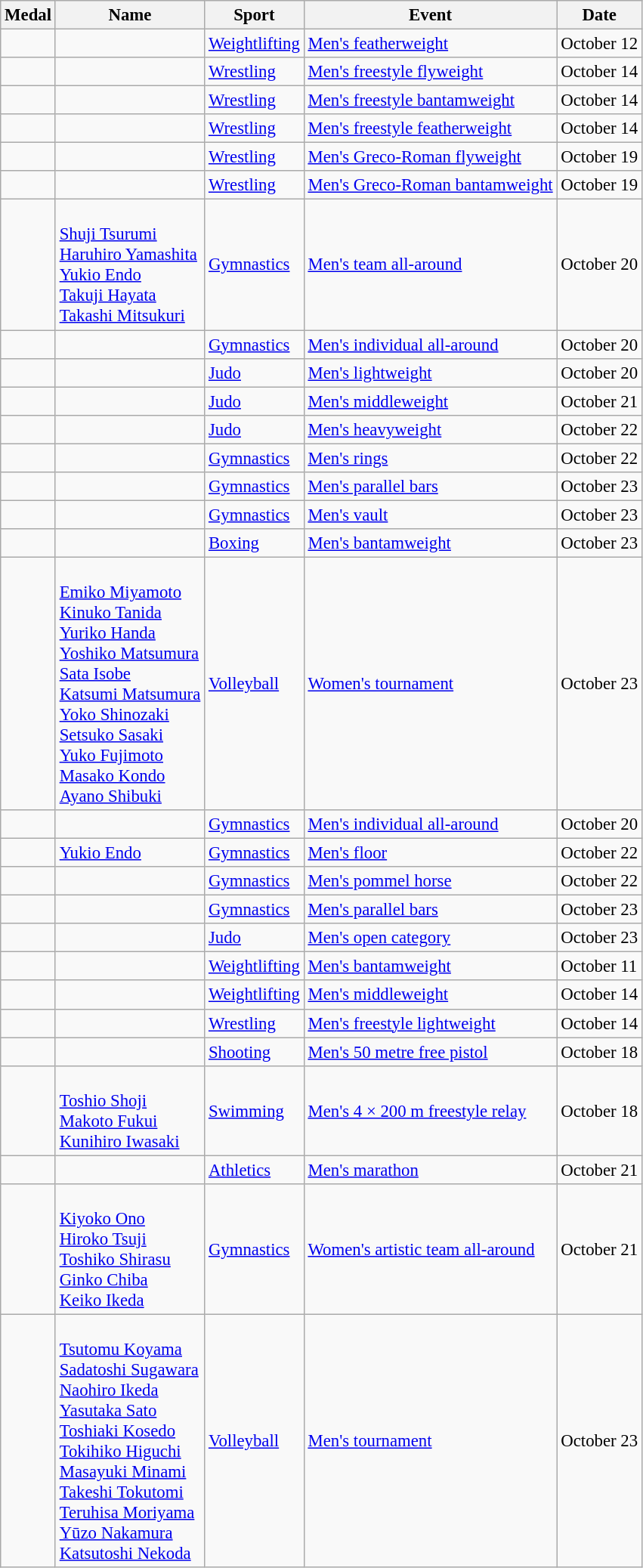<table class="wikitable sortable" style="font-size:95%">
<tr>
<th>Medal</th>
<th>Name</th>
<th>Sport</th>
<th>Event</th>
<th>Date</th>
</tr>
<tr>
<td></td>
<td></td>
<td><a href='#'>Weightlifting</a></td>
<td><a href='#'>Men's featherweight</a></td>
<td>October 12</td>
</tr>
<tr>
<td></td>
<td></td>
<td><a href='#'>Wrestling</a></td>
<td><a href='#'>Men's freestyle flyweight</a></td>
<td>October 14</td>
</tr>
<tr>
<td></td>
<td></td>
<td><a href='#'>Wrestling</a></td>
<td><a href='#'>Men's freestyle bantamweight</a></td>
<td>October 14</td>
</tr>
<tr>
<td></td>
<td></td>
<td><a href='#'>Wrestling</a></td>
<td><a href='#'>Men's freestyle featherweight</a></td>
<td>October 14</td>
</tr>
<tr>
<td></td>
<td></td>
<td><a href='#'>Wrestling</a></td>
<td><a href='#'>Men's Greco-Roman flyweight</a></td>
<td>October 19</td>
</tr>
<tr>
<td></td>
<td></td>
<td><a href='#'>Wrestling</a></td>
<td><a href='#'>Men's Greco-Roman bantamweight</a></td>
<td>October 19</td>
</tr>
<tr>
<td></td>
<td><br><a href='#'>Shuji Tsurumi</a><br><a href='#'>Haruhiro Yamashita</a><br><a href='#'>Yukio Endo</a><br><a href='#'>Takuji Hayata</a><br><a href='#'>Takashi Mitsukuri</a></td>
<td><a href='#'>Gymnastics</a></td>
<td><a href='#'>Men's team all-around</a></td>
<td>October 20</td>
</tr>
<tr>
<td></td>
<td></td>
<td><a href='#'>Gymnastics</a></td>
<td><a href='#'>Men's individual all-around</a></td>
<td>October 20</td>
</tr>
<tr>
<td></td>
<td></td>
<td><a href='#'>Judo</a></td>
<td><a href='#'>Men's lightweight</a></td>
<td>October 20</td>
</tr>
<tr>
<td></td>
<td></td>
<td><a href='#'>Judo</a></td>
<td><a href='#'>Men's middleweight</a></td>
<td>October 21</td>
</tr>
<tr>
<td></td>
<td></td>
<td><a href='#'>Judo</a></td>
<td><a href='#'>Men's heavyweight</a></td>
<td>October 22</td>
</tr>
<tr>
<td></td>
<td></td>
<td><a href='#'>Gymnastics</a></td>
<td><a href='#'>Men's rings</a></td>
<td>October 22</td>
</tr>
<tr>
<td></td>
<td></td>
<td><a href='#'>Gymnastics</a></td>
<td><a href='#'>Men's parallel bars</a></td>
<td>October 23</td>
</tr>
<tr>
<td></td>
<td></td>
<td><a href='#'>Gymnastics</a></td>
<td><a href='#'>Men's vault</a></td>
<td>October 23</td>
</tr>
<tr>
<td></td>
<td></td>
<td><a href='#'>Boxing</a></td>
<td><a href='#'>Men's bantamweight</a></td>
<td>October 23</td>
</tr>
<tr>
<td></td>
<td><br><a href='#'>Emiko Miyamoto</a><br><a href='#'>Kinuko Tanida</a><br><a href='#'>Yuriko Handa</a><br><a href='#'>Yoshiko Matsumura</a><br><a href='#'>Sata Isobe</a><br><a href='#'>Katsumi Matsumura</a><br><a href='#'>Yoko Shinozaki</a><br><a href='#'>Setsuko Sasaki</a><br><a href='#'>Yuko Fujimoto</a><br><a href='#'>Masako Kondo</a><br><a href='#'>Ayano Shibuki</a></td>
<td><a href='#'>Volleyball</a></td>
<td><a href='#'>Women's tournament</a></td>
<td>October 23</td>
</tr>
<tr>
<td></td>
<td></td>
<td><a href='#'>Gymnastics</a></td>
<td><a href='#'>Men's individual all-around</a></td>
<td>October 20</td>
</tr>
<tr>
<td></td>
<td><a href='#'>Yukio Endo</a></td>
<td><a href='#'>Gymnastics</a></td>
<td><a href='#'>Men's floor</a></td>
<td>October 22</td>
</tr>
<tr>
<td></td>
<td></td>
<td><a href='#'>Gymnastics</a></td>
<td><a href='#'>Men's pommel horse</a></td>
<td>October 22</td>
</tr>
<tr>
<td></td>
<td></td>
<td><a href='#'>Gymnastics</a></td>
<td><a href='#'>Men's parallel bars</a></td>
<td>October 23</td>
</tr>
<tr>
<td></td>
<td></td>
<td><a href='#'>Judo</a></td>
<td><a href='#'>Men's open category</a></td>
<td>October 23</td>
</tr>
<tr>
<td></td>
<td></td>
<td><a href='#'>Weightlifting</a></td>
<td><a href='#'>Men's bantamweight</a></td>
<td>October 11</td>
</tr>
<tr>
<td></td>
<td></td>
<td><a href='#'>Weightlifting</a></td>
<td><a href='#'>Men's middleweight</a></td>
<td>October 14</td>
</tr>
<tr>
<td></td>
<td></td>
<td><a href='#'>Wrestling</a></td>
<td><a href='#'>Men's freestyle lightweight</a></td>
<td>October 14</td>
</tr>
<tr>
<td></td>
<td></td>
<td><a href='#'>Shooting</a></td>
<td><a href='#'>Men's 50 metre free pistol</a></td>
<td>October 18</td>
</tr>
<tr>
<td></td>
<td><br><a href='#'>Toshio Shoji</a><br><a href='#'>Makoto Fukui</a><br><a href='#'>Kunihiro Iwasaki</a></td>
<td><a href='#'>Swimming</a></td>
<td><a href='#'>Men's 4 × 200 m freestyle relay</a></td>
<td>October 18</td>
</tr>
<tr>
<td></td>
<td></td>
<td><a href='#'>Athletics</a></td>
<td><a href='#'>Men's marathon</a></td>
<td>October 21</td>
</tr>
<tr>
<td></td>
<td><br><a href='#'>Kiyoko Ono</a><br><a href='#'>Hiroko Tsuji</a><br><a href='#'>Toshiko Shirasu</a><br><a href='#'>Ginko Chiba</a><br><a href='#'>Keiko Ikeda</a></td>
<td><a href='#'>Gymnastics</a></td>
<td><a href='#'>Women's artistic team all-around</a></td>
<td>October 21</td>
</tr>
<tr>
<td></td>
<td><br><a href='#'>Tsutomu Koyama</a><br><a href='#'>Sadatoshi Sugawara</a><br><a href='#'>Naohiro Ikeda</a><br><a href='#'>Yasutaka Sato</a><br><a href='#'>Toshiaki Kosedo</a><br><a href='#'>Tokihiko Higuchi</a><br><a href='#'>Masayuki Minami</a><br><a href='#'>Takeshi Tokutomi</a><br><a href='#'>Teruhisa Moriyama</a><br><a href='#'>Yūzo Nakamura</a><br><a href='#'>Katsutoshi Nekoda</a></td>
<td><a href='#'>Volleyball</a></td>
<td><a href='#'>Men's tournament</a></td>
<td>October 23</td>
</tr>
</table>
